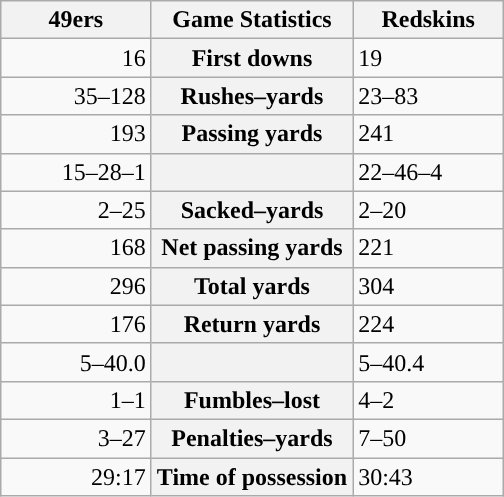<table class="wikitable" style="margin: 1em auto 1em auto">
<tr>
<th style="width:30%;">49ers</th>
<th style="width:40%;">Game Statistics</th>
<th style="width:30%;">Redskins</th>
</tr>
<tr>
<td style="text-align:right;">16</td>
<th>First downs</th>
<td>19</td>
</tr>
<tr>
<td style="text-align:right;">35–128</td>
<th>Rushes–yards</th>
<td>23–83</td>
</tr>
<tr>
<td style="text-align:right;">193</td>
<th>Passing yards</th>
<td>241</td>
</tr>
<tr>
<td style="text-align:right;">15–28–1</td>
<th></th>
<td>22–46–4</td>
</tr>
<tr>
<td style="text-align:right;">2–25</td>
<th>Sacked–yards</th>
<td>2–20</td>
</tr>
<tr>
<td style="text-align:right;">168</td>
<th>Net passing yards</th>
<td>221</td>
</tr>
<tr>
<td style="text-align:right;">296</td>
<th>Total yards</th>
<td>304</td>
</tr>
<tr>
<td style="text-align:right;">176</td>
<th>Return yards</th>
<td>224</td>
</tr>
<tr>
<td style="text-align:right;">5–40.0</td>
<th></th>
<td>5–40.4</td>
</tr>
<tr>
<td style="text-align:right;">1–1</td>
<th>Fumbles–lost</th>
<td>4–2</td>
</tr>
<tr>
<td style="text-align:right;">3–27</td>
<th>Penalties–yards</th>
<td>7–50</td>
</tr>
<tr>
<td style="text-align:right;">29:17</td>
<th>Time of possession</th>
<td>30:43</td>
</tr>
</table>
